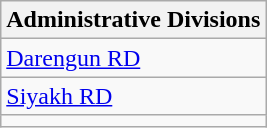<table class="wikitable">
<tr>
<th>Administrative Divisions</th>
</tr>
<tr>
<td><a href='#'>Darengun RD</a></td>
</tr>
<tr>
<td><a href='#'>Siyakh RD</a></td>
</tr>
<tr>
<td colspan=1></td>
</tr>
</table>
